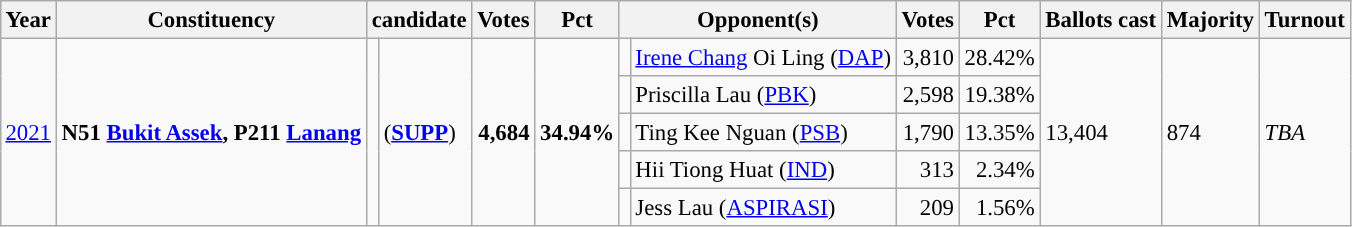<table class="wikitable" style="margin:0.5em ; font-size:95%">
<tr>
<th>Year</th>
<th>Constituency</th>
<th colspan=2>candidate</th>
<th>Votes</th>
<th>Pct</th>
<th colspan=2>Opponent(s)</th>
<th>Votes</th>
<th>Pct</th>
<th>Ballots cast</th>
<th>Majority</th>
<th>Turnout</th>
</tr>
<tr>
<td rowspan="5"><a href='#'>2021</a></td>
<td rowspan="5"><strong>N51 <a href='#'>Bukit Assek</a>, P211 <a href='#'>Lanang</a></strong></td>
<td rowspan="5" ></td>
<td rowspan="5"> (<strong><a href='#'>SUPP</a></strong>)</td>
<td rowspan="5" align=right><strong>4,684</strong></td>
<td rowspan="5"><strong>34.94%</strong></td>
<td></td>
<td><a href='#'>Irene Chang</a> Oi Ling (<a href='#'>DAP</a>)</td>
<td align=right>3,810</td>
<td>28.42%</td>
<td rowspan="5">13,404</td>
<td rowspan="5">874</td>
<td rowspan="5"><em>TBA</em></td>
</tr>
<tr>
<td></td>
<td>Priscilla Lau (<a href='#'>PBK</a>)</td>
<td align=right>2,598</td>
<td>19.38%</td>
</tr>
<tr>
<td></td>
<td>Ting Kee Nguan (<a href='#'>PSB</a>)</td>
<td align=right>1,790</td>
<td>13.35%</td>
</tr>
<tr>
<td></td>
<td>Hii Tiong Huat (<a href='#'>IND</a>)</td>
<td align=right>313</td>
<td align=right>2.34%</td>
</tr>
<tr>
<td></td>
<td>Jess Lau (<a href='#'>ASPIRASI</a>)</td>
<td align=right>209</td>
<td align=right>1.56%</td>
</tr>
</table>
